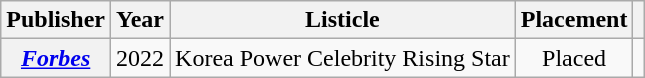<table class="wikitable plainrowheaders" style="text-align:center">
<tr>
<th scope="col">Publisher</th>
<th scope="col">Year</th>
<th scope="col">Listicle</th>
<th scope="col">Placement</th>
<th scope="col" class="unsortable"></th>
</tr>
<tr>
<th scope="row"><em><a href='#'>Forbes</a></em></th>
<td>2022</td>
<td style="text-align:left">Korea Power Celebrity Rising Star</td>
<td>Placed</td>
<td></td>
</tr>
</table>
